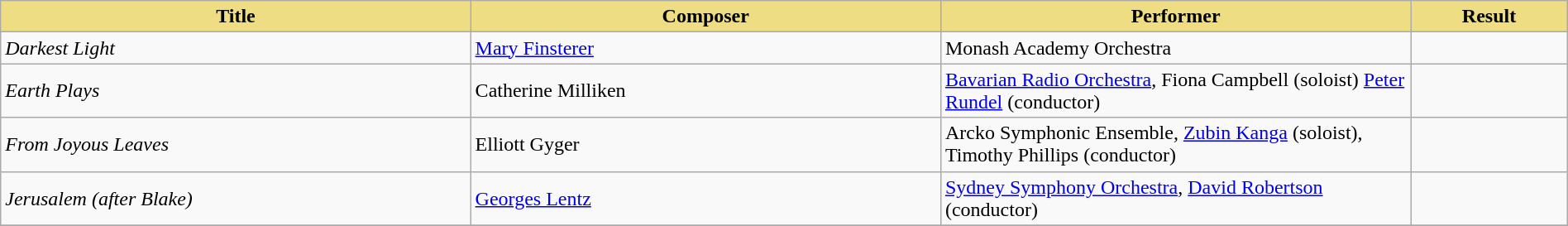<table class="wikitable" width=100%>
<tr>
<th style="width:30%;background:#EEDD82;">Title</th>
<th style="width:30%;background:#EEDD82;">Composer</th>
<th style="width:30%;background:#EEDD82;">Performer</th>
<th style="width:10%;background:#EEDD82;">Result<br></th>
</tr>
<tr>
<td><em>Darkest Light</em></td>
<td><a href='#'>Mary Finsterer</a></td>
<td>Monash Academy Orchestra</td>
<td></td>
</tr>
<tr>
<td><em>Earth Plays</em></td>
<td>Catherine Milliken</td>
<td><a href='#'>Bavarian Radio Orchestra</a>, Fiona Campbell (soloist) <a href='#'>Peter Rundel</a> (conductor)</td>
<td></td>
</tr>
<tr>
<td><em>From Joyous Leaves</em></td>
<td>Elliott Gyger</td>
<td>Arcko Symphonic Ensemble, <a href='#'>Zubin Kanga</a> (soloist), Timothy Phillips (conductor)</td>
<td></td>
</tr>
<tr>
<td><em>Jerusalem (after Blake)</em></td>
<td><a href='#'>Georges Lentz</a></td>
<td><a href='#'>Sydney Symphony Orchestra</a>, <a href='#'>David Robertson</a> (conductor)</td>
<td></td>
</tr>
<tr>
</tr>
</table>
